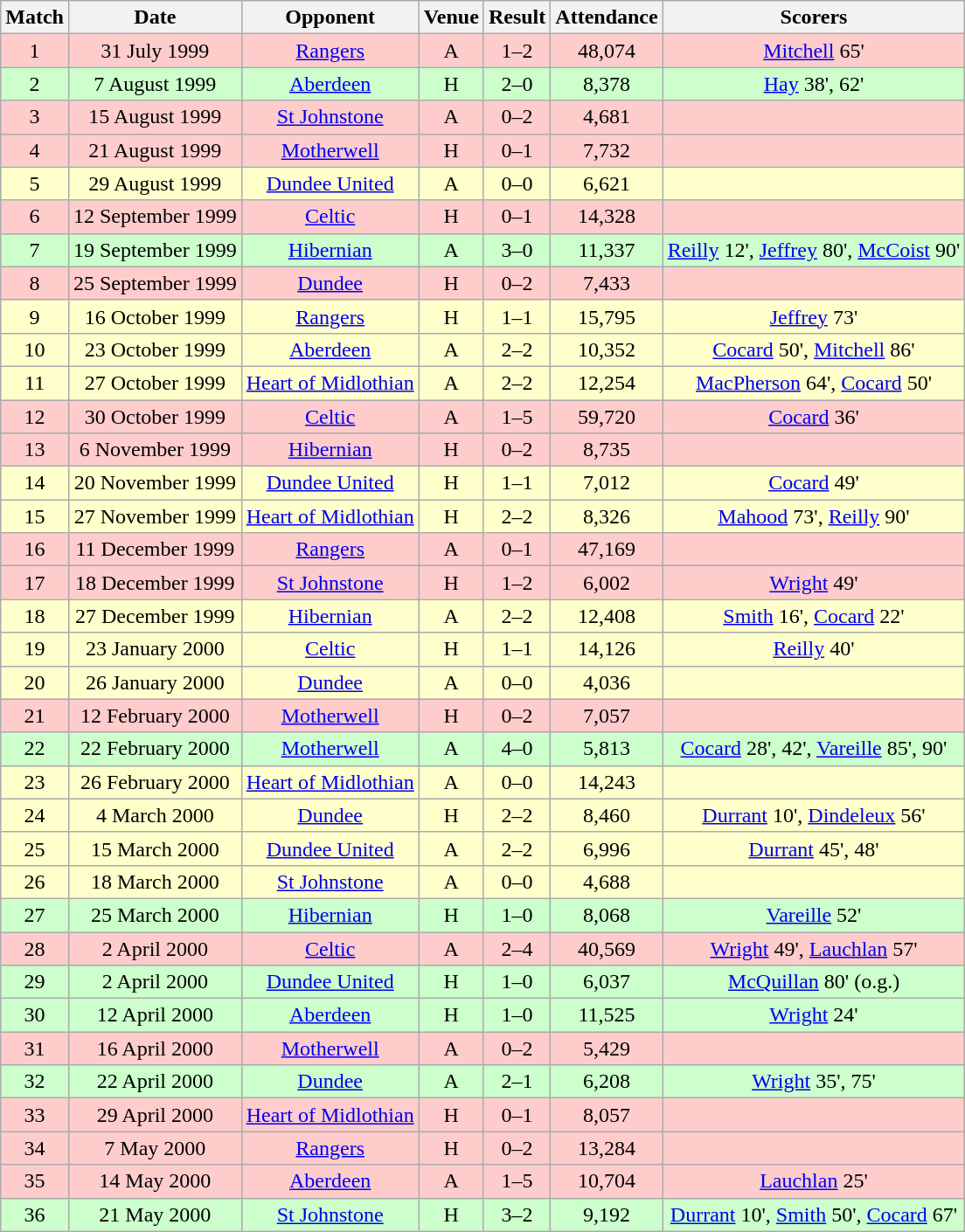<table class="wikitable" style="font-size:100%; text-align:center">
<tr>
<th>Match</th>
<th>Date</th>
<th>Opponent</th>
<th>Venue</th>
<th>Result</th>
<th>Attendance</th>
<th>Scorers</th>
</tr>
<tr style="background: #FFCCCC;">
<td>1</td>
<td>31 July 1999</td>
<td><a href='#'>Rangers</a></td>
<td>A</td>
<td>1–2</td>
<td>48,074</td>
<td><a href='#'>Mitchell</a> 65'</td>
</tr>
<tr style="background: #CCFFCC;">
<td>2</td>
<td>7 August 1999</td>
<td><a href='#'>Aberdeen</a></td>
<td>H</td>
<td>2–0</td>
<td>8,378</td>
<td><a href='#'>Hay</a> 38', 62'</td>
</tr>
<tr style="background: #FFCCCC;">
<td>3</td>
<td>15 August 1999</td>
<td><a href='#'>St Johnstone</a></td>
<td>A</td>
<td>0–2</td>
<td>4,681</td>
<td></td>
</tr>
<tr style="background: #FFCCCC;">
<td>4</td>
<td>21 August 1999</td>
<td><a href='#'>Motherwell</a></td>
<td>H</td>
<td>0–1</td>
<td>7,732</td>
<td></td>
</tr>
<tr style="background: #FFFFCC;">
<td>5</td>
<td>29 August 1999</td>
<td><a href='#'>Dundee United</a></td>
<td>A</td>
<td>0–0</td>
<td>6,621</td>
<td></td>
</tr>
<tr style="background: #FFCCCC;">
<td>6</td>
<td>12 September 1999</td>
<td><a href='#'>Celtic</a></td>
<td>H</td>
<td>0–1</td>
<td>14,328</td>
<td></td>
</tr>
<tr style="background: #CCFFCC;">
<td>7</td>
<td>19 September 1999</td>
<td><a href='#'>Hibernian</a></td>
<td>A</td>
<td>3–0</td>
<td>11,337</td>
<td><a href='#'>Reilly</a> 12', <a href='#'>Jeffrey</a> 80', <a href='#'>McCoist</a> 90'</td>
</tr>
<tr style="background: #FFCCCC;">
<td>8</td>
<td>25 September 1999</td>
<td><a href='#'>Dundee</a></td>
<td>H</td>
<td>0–2</td>
<td>7,433</td>
<td></td>
</tr>
<tr style="background: #FFFFCC;">
<td>9</td>
<td>16 October 1999</td>
<td><a href='#'>Rangers</a></td>
<td>H</td>
<td>1–1</td>
<td>15,795</td>
<td><a href='#'>Jeffrey</a> 73'</td>
</tr>
<tr style="background: #FFFFCC;">
<td>10</td>
<td>23 October 1999</td>
<td><a href='#'>Aberdeen</a></td>
<td>A</td>
<td>2–2</td>
<td>10,352</td>
<td><a href='#'>Cocard</a> 50', <a href='#'>Mitchell</a> 86'</td>
</tr>
<tr style="background: #FFFFCC;">
<td>11</td>
<td>27 October 1999</td>
<td><a href='#'>Heart of Midlothian</a></td>
<td>A</td>
<td>2–2</td>
<td>12,254</td>
<td><a href='#'>MacPherson</a> 64', <a href='#'>Cocard</a> 50'</td>
</tr>
<tr style="background: #FFCCCC;">
<td>12</td>
<td>30 October 1999</td>
<td><a href='#'>Celtic</a></td>
<td>A</td>
<td>1–5</td>
<td>59,720</td>
<td><a href='#'>Cocard</a> 36'</td>
</tr>
<tr style="background: #FFCCCC;">
<td>13</td>
<td>6 November 1999</td>
<td><a href='#'>Hibernian</a></td>
<td>H</td>
<td>0–2</td>
<td>8,735</td>
<td></td>
</tr>
<tr style="background: #FFFFCC;">
<td>14</td>
<td>20 November 1999</td>
<td><a href='#'>Dundee United</a></td>
<td>H</td>
<td>1–1</td>
<td>7,012</td>
<td><a href='#'>Cocard</a> 49'</td>
</tr>
<tr style="background: #FFFFCC;">
<td>15</td>
<td>27 November 1999</td>
<td><a href='#'>Heart of Midlothian</a></td>
<td>H</td>
<td>2–2</td>
<td>8,326</td>
<td><a href='#'>Mahood</a> 73', <a href='#'>Reilly</a> 90'</td>
</tr>
<tr style="background: #FFCCCC;">
<td>16</td>
<td>11 December 1999</td>
<td><a href='#'>Rangers</a></td>
<td>A</td>
<td>0–1</td>
<td>47,169</td>
<td></td>
</tr>
<tr style="background: #FFCCCC;">
<td>17</td>
<td>18 December 1999</td>
<td><a href='#'>St Johnstone</a></td>
<td>H</td>
<td>1–2</td>
<td>6,002</td>
<td><a href='#'>Wright</a> 49'</td>
</tr>
<tr style="background: #FFFFCC;">
<td>18</td>
<td>27 December 1999</td>
<td><a href='#'>Hibernian</a></td>
<td>A</td>
<td>2–2</td>
<td>12,408</td>
<td><a href='#'>Smith</a> 16', <a href='#'>Cocard</a> 22'</td>
</tr>
<tr style="background: #FFFFCC;">
<td>19</td>
<td>23 January 2000</td>
<td><a href='#'>Celtic</a></td>
<td>H</td>
<td>1–1</td>
<td>14,126</td>
<td><a href='#'>Reilly</a> 40'</td>
</tr>
<tr style="background: #FFFFCC;">
<td>20</td>
<td>26 January 2000</td>
<td><a href='#'>Dundee</a></td>
<td>A</td>
<td>0–0</td>
<td>4,036</td>
<td></td>
</tr>
<tr style="background: #FFCCCC;">
<td>21</td>
<td>12 February 2000</td>
<td><a href='#'>Motherwell</a></td>
<td>H</td>
<td>0–2</td>
<td>7,057</td>
<td></td>
</tr>
<tr style="background: #CCFFCC;">
<td>22</td>
<td>22 February 2000</td>
<td><a href='#'>Motherwell</a></td>
<td>A</td>
<td>4–0</td>
<td>5,813</td>
<td><a href='#'>Cocard</a> 28', 42', <a href='#'>Vareille</a> 85', 90'</td>
</tr>
<tr style="background: #FFFFCC;">
<td>23</td>
<td>26 February 2000</td>
<td><a href='#'>Heart of Midlothian</a></td>
<td>A</td>
<td>0–0</td>
<td>14,243</td>
<td></td>
</tr>
<tr style="background: #FFFFCC;">
<td>24</td>
<td>4 March 2000</td>
<td><a href='#'>Dundee</a></td>
<td>H</td>
<td>2–2</td>
<td>8,460</td>
<td><a href='#'>Durrant</a> 10', <a href='#'>Dindeleux</a> 56'</td>
</tr>
<tr style="background: #FFFFCC;">
<td>25</td>
<td>15 March 2000</td>
<td><a href='#'>Dundee United</a></td>
<td>A</td>
<td>2–2</td>
<td>6,996</td>
<td><a href='#'>Durrant</a> 45', 48'</td>
</tr>
<tr style="background: #FFFFCC;">
<td>26</td>
<td>18 March 2000</td>
<td><a href='#'>St Johnstone</a></td>
<td>A</td>
<td>0–0</td>
<td>4,688</td>
<td></td>
</tr>
<tr style="background: #CCFFCC;">
<td>27</td>
<td>25 March 2000</td>
<td><a href='#'>Hibernian</a></td>
<td>H</td>
<td>1–0</td>
<td>8,068</td>
<td><a href='#'>Vareille</a> 52'</td>
</tr>
<tr style="background: #FFCCCC;">
<td>28</td>
<td>2 April 2000</td>
<td><a href='#'>Celtic</a></td>
<td>A</td>
<td>2–4</td>
<td>40,569</td>
<td><a href='#'>Wright</a> 49', <a href='#'>Lauchlan</a> 57'</td>
</tr>
<tr style="background: #CCFFCC;">
<td>29</td>
<td>2 April 2000</td>
<td><a href='#'>Dundee United</a></td>
<td>H</td>
<td>1–0</td>
<td>6,037</td>
<td><a href='#'>McQuillan</a> 80' (o.g.)</td>
</tr>
<tr style="background: #CCFFCC;">
<td>30</td>
<td>12 April 2000</td>
<td><a href='#'>Aberdeen</a></td>
<td>H</td>
<td>1–0</td>
<td>11,525</td>
<td><a href='#'>Wright</a> 24'</td>
</tr>
<tr style="background: #FFCCCC;">
<td>31</td>
<td>16 April 2000</td>
<td><a href='#'>Motherwell</a></td>
<td>A</td>
<td>0–2</td>
<td>5,429</td>
<td></td>
</tr>
<tr style="background: #CCFFCC;">
<td>32</td>
<td>22 April 2000</td>
<td><a href='#'>Dundee</a></td>
<td>A</td>
<td>2–1</td>
<td>6,208</td>
<td><a href='#'>Wright</a> 35', 75'</td>
</tr>
<tr style="background: #FFCCCC;">
<td>33</td>
<td>29 April 2000</td>
<td><a href='#'>Heart of Midlothian</a></td>
<td>H</td>
<td>0–1</td>
<td>8,057</td>
<td></td>
</tr>
<tr style="background: #FFCCCC;">
<td>34</td>
<td>7 May 2000</td>
<td><a href='#'>Rangers</a></td>
<td>H</td>
<td>0–2</td>
<td>13,284</td>
<td></td>
</tr>
<tr style="background: #FFCCCC;">
<td>35</td>
<td>14 May 2000</td>
<td><a href='#'>Aberdeen</a></td>
<td>A</td>
<td>1–5</td>
<td>10,704</td>
<td><a href='#'>Lauchlan</a> 25'</td>
</tr>
<tr style="background: #CCFFCC;">
<td>36</td>
<td>21 May 2000</td>
<td><a href='#'>St Johnstone</a></td>
<td>H</td>
<td>3–2</td>
<td>9,192</td>
<td><a href='#'>Durrant</a> 10', <a href='#'>Smith</a> 50', <a href='#'>Cocard</a> 67'</td>
</tr>
</table>
